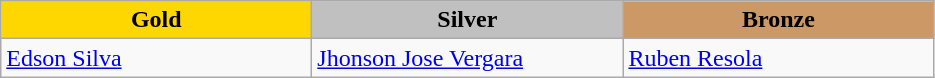<table class="wikitable" style="text-align:left">
<tr align="center">
<td width=200 bgcolor=gold><strong>Gold</strong></td>
<td width=200 bgcolor=silver><strong>Silver</strong></td>
<td width=200 bgcolor=CC9966><strong>Bronze</strong></td>
</tr>
<tr>
<td><a href='#'>Edson Silva</a><br><em></em></td>
<td><a href='#'>Jhonson Jose Vergara</a><br><em></em></td>
<td><a href='#'>Ruben Resola</a><br><em></em></td>
</tr>
</table>
